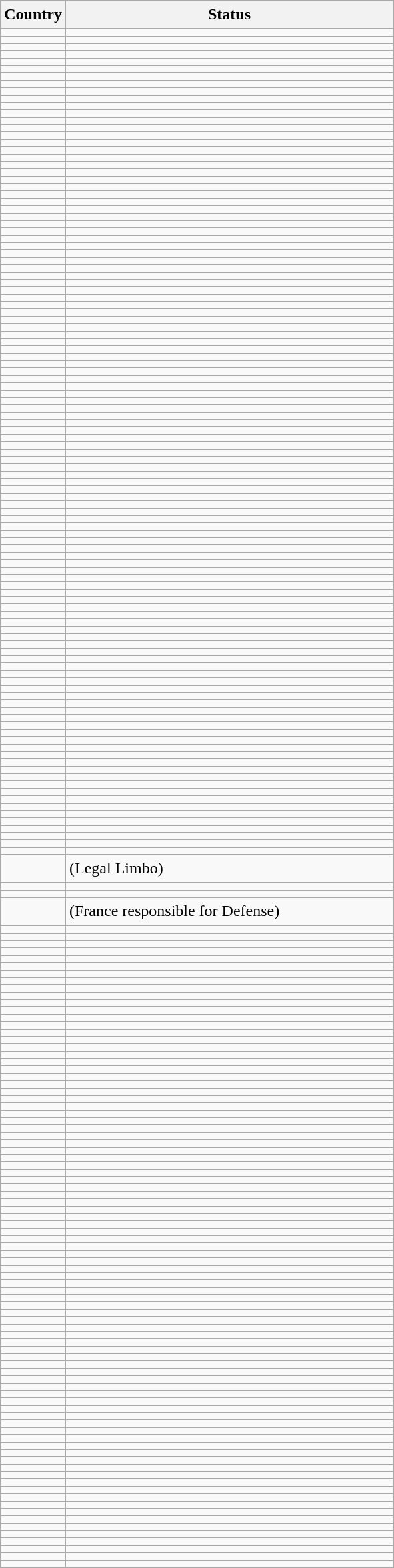<table class="wikitable sortable collapsible" style=line-height:1.3>
<tr>
<th>Country</th>
<th style=width:20em>Status</th>
</tr>
<tr>
<td></td>
<td></td>
</tr>
<tr>
<td></td>
<td></td>
</tr>
<tr>
<td></td>
<td></td>
</tr>
<tr>
<td></td>
<td></td>
</tr>
<tr>
<td></td>
<td></td>
</tr>
<tr>
<td></td>
<td></td>
</tr>
<tr>
<td></td>
<td></td>
</tr>
<tr>
<td></td>
<td></td>
</tr>
<tr>
<td></td>
<td></td>
</tr>
<tr>
<td></td>
<td></td>
</tr>
<tr>
<td></td>
<td></td>
</tr>
<tr>
<td></td>
<td></td>
</tr>
<tr>
<td></td>
<td></td>
</tr>
<tr>
<td></td>
<td></td>
</tr>
<tr>
<td></td>
<td></td>
</tr>
<tr>
<td></td>
<td></td>
</tr>
<tr>
<td></td>
<td></td>
</tr>
<tr>
<td></td>
<td></td>
</tr>
<tr>
<td></td>
<td></td>
</tr>
<tr>
<td></td>
<td></td>
</tr>
<tr>
<td></td>
<td></td>
</tr>
<tr>
<td></td>
<td></td>
</tr>
<tr>
<td></td>
<td></td>
</tr>
<tr>
<td></td>
<td></td>
</tr>
<tr>
<td></td>
<td></td>
</tr>
<tr>
<td></td>
<td></td>
</tr>
<tr>
<td></td>
<td></td>
</tr>
<tr>
<td></td>
<td></td>
</tr>
<tr>
<td></td>
<td></td>
</tr>
<tr>
<td></td>
<td></td>
</tr>
<tr>
<td></td>
<td></td>
</tr>
<tr>
<td></td>
<td></td>
</tr>
<tr>
<td></td>
<td></td>
</tr>
<tr>
<td></td>
<td></td>
</tr>
<tr>
<td></td>
<td></td>
</tr>
<tr>
<td></td>
<td></td>
</tr>
<tr>
<td></td>
<td></td>
</tr>
<tr>
<td></td>
<td></td>
</tr>
<tr>
<td></td>
<td></td>
</tr>
<tr>
<td></td>
<td></td>
</tr>
<tr>
<td></td>
<td></td>
</tr>
<tr>
<td></td>
<td></td>
</tr>
<tr>
<td></td>
<td></td>
</tr>
<tr>
<td></td>
<td></td>
</tr>
<tr>
<td></td>
<td></td>
</tr>
<tr>
<td></td>
<td></td>
</tr>
<tr>
<td></td>
<td></td>
</tr>
<tr>
<td></td>
<td></td>
</tr>
<tr>
<td></td>
<td></td>
</tr>
<tr>
<td></td>
<td></td>
</tr>
<tr>
<td></td>
<td></td>
</tr>
<tr>
<td></td>
<td></td>
</tr>
<tr>
<td></td>
<td></td>
</tr>
<tr>
<td></td>
<td></td>
</tr>
<tr>
<td></td>
<td></td>
</tr>
<tr>
<td></td>
<td></td>
</tr>
<tr>
<td></td>
<td></td>
</tr>
<tr>
<td></td>
<td></td>
</tr>
<tr>
<td></td>
<td></td>
</tr>
<tr>
<td></td>
<td></td>
</tr>
<tr>
<td></td>
<td></td>
</tr>
<tr>
<td></td>
<td></td>
</tr>
<tr>
<td></td>
<td></td>
</tr>
<tr>
<td></td>
<td></td>
</tr>
<tr>
<td></td>
<td></td>
</tr>
<tr>
<td></td>
<td></td>
</tr>
<tr>
<td></td>
<td></td>
</tr>
<tr>
<td></td>
<td></td>
</tr>
<tr>
<td></td>
<td></td>
</tr>
<tr>
<td></td>
<td></td>
</tr>
<tr>
<td></td>
<td></td>
</tr>
<tr>
<td></td>
<td></td>
</tr>
<tr>
<td></td>
<td></td>
</tr>
<tr>
<td></td>
<td></td>
</tr>
<tr>
<td></td>
<td></td>
</tr>
<tr>
<td></td>
<td></td>
</tr>
<tr>
<td></td>
<td></td>
</tr>
<tr>
<td></td>
<td></td>
</tr>
<tr>
<td></td>
<td></td>
</tr>
<tr>
<td></td>
<td></td>
</tr>
<tr>
<td></td>
<td></td>
</tr>
<tr>
<td></td>
<td></td>
</tr>
<tr>
<td></td>
<td></td>
</tr>
<tr>
<td></td>
<td></td>
</tr>
<tr>
<td></td>
<td></td>
</tr>
<tr>
<td></td>
<td></td>
</tr>
<tr>
<td></td>
<td></td>
</tr>
<tr>
<td></td>
<td></td>
</tr>
<tr>
<td></td>
<td></td>
</tr>
<tr>
<td></td>
<td></td>
</tr>
<tr>
<td></td>
<td></td>
</tr>
<tr>
<td></td>
<td></td>
</tr>
<tr>
<td></td>
<td></td>
</tr>
<tr>
<td></td>
<td></td>
</tr>
<tr>
<td></td>
<td></td>
</tr>
<tr>
<td></td>
<td></td>
</tr>
<tr>
<td></td>
<td></td>
</tr>
<tr>
<td></td>
<td></td>
</tr>
<tr>
<td></td>
<td></td>
</tr>
<tr>
<td></td>
<td></td>
</tr>
<tr>
<td></td>
<td></td>
</tr>
<tr>
<td></td>
<td></td>
</tr>
<tr>
<td></td>
<td></td>
</tr>
<tr>
<td></td>
<td></td>
</tr>
<tr>
<td></td>
<td></td>
</tr>
<tr>
<td></td>
<td></td>
</tr>
<tr>
<td></td>
<td></td>
</tr>
<tr>
<td></td>
<td></td>
</tr>
<tr>
<td></td>
<td></td>
</tr>
<tr>
<td></td>
<td></td>
</tr>
<tr>
<td></td>
<td></td>
</tr>
<tr>
<td></td>
<td></td>
</tr>
<tr>
<td></td>
<td> (Legal Limbo)</td>
</tr>
<tr>
<td></td>
<td></td>
</tr>
<tr>
<td></td>
<td></td>
</tr>
<tr>
<td></td>
<td> (France responsible for Defense)</td>
</tr>
<tr>
<td></td>
<td></td>
</tr>
<tr>
<td></td>
<td></td>
</tr>
<tr>
<td></td>
<td></td>
</tr>
<tr>
<td></td>
<td></td>
</tr>
<tr>
<td></td>
<td></td>
</tr>
<tr>
<td></td>
<td></td>
</tr>
<tr>
<td></td>
<td></td>
</tr>
<tr>
<td></td>
<td></td>
</tr>
<tr>
<td></td>
<td></td>
</tr>
<tr>
<td></td>
<td></td>
</tr>
<tr>
<td></td>
<td></td>
</tr>
<tr>
<td></td>
<td></td>
</tr>
<tr>
<td></td>
<td></td>
</tr>
<tr>
<td></td>
<td></td>
</tr>
<tr>
<td></td>
<td></td>
</tr>
<tr>
<td></td>
<td></td>
</tr>
<tr>
<td></td>
<td></td>
</tr>
<tr>
<td></td>
<td></td>
</tr>
<tr>
<td></td>
<td></td>
</tr>
<tr>
<td></td>
<td></td>
</tr>
<tr>
<td></td>
<td></td>
</tr>
<tr>
<td></td>
<td></td>
</tr>
<tr>
<td></td>
<td></td>
</tr>
<tr>
<td></td>
<td></td>
</tr>
<tr>
<td></td>
<td></td>
</tr>
<tr>
<td></td>
<td></td>
</tr>
<tr>
<td></td>
<td></td>
</tr>
<tr>
<td></td>
<td></td>
</tr>
<tr>
<td></td>
<td></td>
</tr>
<tr>
<td></td>
<td></td>
</tr>
<tr>
<td></td>
<td></td>
</tr>
<tr>
<td></td>
<td></td>
</tr>
<tr>
<td></td>
<td></td>
</tr>
<tr>
<td></td>
<td></td>
</tr>
<tr>
<td></td>
<td></td>
</tr>
<tr>
<td></td>
<td></td>
</tr>
<tr>
<td></td>
<td></td>
</tr>
<tr>
<td></td>
<td></td>
</tr>
<tr>
<td></td>
<td></td>
</tr>
<tr>
<td></td>
<td></td>
</tr>
<tr>
<td></td>
<td></td>
</tr>
<tr>
<td></td>
<td></td>
</tr>
<tr>
<td></td>
<td></td>
</tr>
<tr>
<td></td>
<td></td>
</tr>
<tr>
<td></td>
<td></td>
</tr>
<tr>
<td></td>
<td></td>
</tr>
<tr>
<td></td>
<td></td>
</tr>
<tr>
<td></td>
<td></td>
</tr>
<tr>
<td></td>
<td></td>
</tr>
<tr>
<td></td>
<td></td>
</tr>
<tr>
<td></td>
<td></td>
</tr>
<tr>
<td></td>
<td></td>
</tr>
<tr>
<td></td>
<td></td>
</tr>
<tr>
<td></td>
<td></td>
</tr>
<tr>
<td></td>
<td></td>
</tr>
<tr>
<td></td>
<td></td>
</tr>
<tr>
<td></td>
<td></td>
</tr>
<tr>
<td></td>
<td></td>
</tr>
<tr>
<td></td>
<td></td>
</tr>
<tr>
<td></td>
<td></td>
</tr>
<tr>
<td></td>
<td></td>
</tr>
<tr>
<td></td>
<td></td>
</tr>
<tr>
<td></td>
<td></td>
</tr>
<tr>
<td></td>
<td></td>
</tr>
<tr>
<td></td>
<td></td>
</tr>
<tr>
<td></td>
<td></td>
</tr>
<tr>
<td></td>
<td></td>
</tr>
<tr>
<td></td>
<td></td>
</tr>
<tr>
<td></td>
<td></td>
</tr>
<tr>
<td></td>
<td></td>
</tr>
<tr>
<td></td>
<td></td>
</tr>
<tr>
<td></td>
<td></td>
</tr>
<tr>
<td></td>
<td></td>
</tr>
<tr>
<td></td>
<td></td>
</tr>
<tr>
<td></td>
<td></td>
</tr>
<tr>
<td></td>
<td></td>
</tr>
<tr>
<td></td>
<td></td>
</tr>
<tr>
<td></td>
<td></td>
</tr>
<tr>
<td></td>
<td></td>
</tr>
<tr>
<td></td>
<td></td>
</tr>
<tr>
<td></td>
<td></td>
</tr>
<tr>
<td></td>
<td></td>
</tr>
<tr>
<td></td>
<td></td>
</tr>
<tr>
<td></td>
<td></td>
</tr>
<tr>
<td></td>
<td></td>
</tr>
<tr>
<td></td>
<td></td>
</tr>
<tr>
<td></td>
<td></td>
</tr>
</table>
